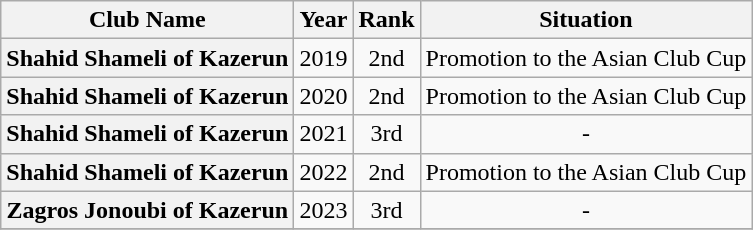<table class="wikitable" style="text-align: center;">
<tr>
<th rowspan=1>Club Name</th>
<th rowspan=1>Year</th>
<th rowspan=1>Rank</th>
<th rowspan=1>Situation</th>
</tr>
<tr>
<th>Shahid Shameli of Kazerun</th>
<td>2019</td>
<td>2nd</td>
<td>Promotion to the Asian Club Cup</td>
</tr>
<tr>
<th>Shahid Shameli of Kazerun</th>
<td>2020</td>
<td>2nd</td>
<td>Promotion to the Asian Club Cup</td>
</tr>
<tr>
<th>Shahid Shameli of Kazerun</th>
<td>2021</td>
<td>3rd</td>
<td>-</td>
</tr>
<tr>
<th>Shahid Shameli of Kazerun</th>
<td>2022</td>
<td>2nd</td>
<td>Promotion to the Asian Club Cup</td>
</tr>
<tr>
<th>Zagros Jonoubi of Kazerun</th>
<td>2023</td>
<td>3rd</td>
<td>-</td>
</tr>
<tr>
</tr>
</table>
